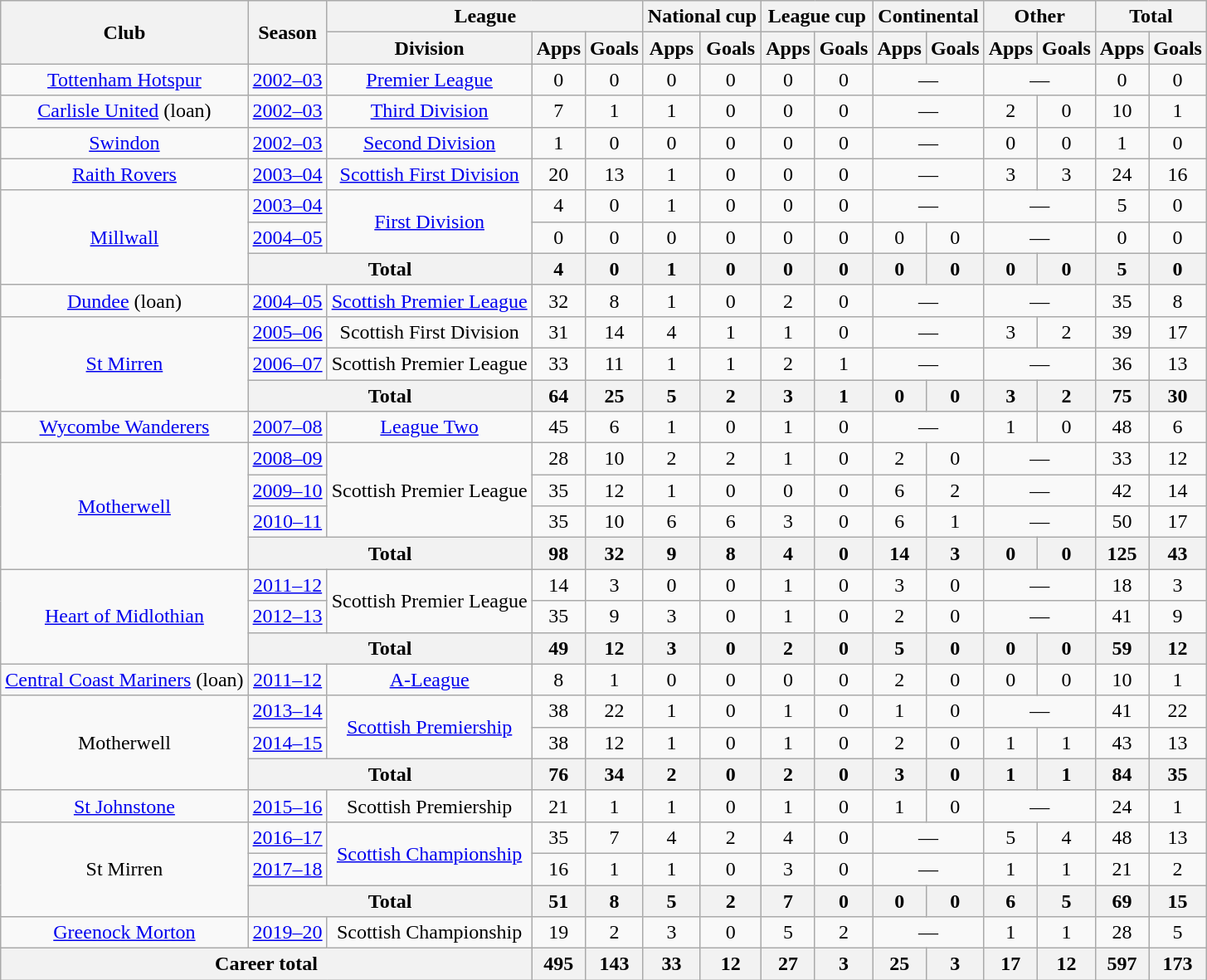<table class="wikitable" style="text-align:center">
<tr>
<th rowspan="2">Club</th>
<th rowspan="2">Season</th>
<th colspan="3">League</th>
<th colspan="2">National cup</th>
<th colspan="2">League cup</th>
<th colspan="2">Continental</th>
<th colspan="2">Other</th>
<th colspan="2">Total</th>
</tr>
<tr>
<th>Division</th>
<th>Apps</th>
<th>Goals</th>
<th>Apps</th>
<th>Goals</th>
<th>Apps</th>
<th>Goals</th>
<th>Apps</th>
<th>Goals</th>
<th>Apps</th>
<th>Goals</th>
<th>Apps</th>
<th>Goals</th>
</tr>
<tr>
<td><a href='#'>Tottenham Hotspur</a></td>
<td><a href='#'>2002–03</a></td>
<td><a href='#'>Premier League</a></td>
<td>0</td>
<td>0</td>
<td>0</td>
<td>0</td>
<td>0</td>
<td>0</td>
<td colspan="2">—</td>
<td colspan="2">—</td>
<td>0</td>
<td>0</td>
</tr>
<tr>
<td><a href='#'>Carlisle United</a> (loan)</td>
<td><a href='#'>2002–03</a></td>
<td><a href='#'>Third Division</a></td>
<td>7</td>
<td>1</td>
<td>1</td>
<td>0</td>
<td>0</td>
<td>0</td>
<td colspan="2">—</td>
<td>2</td>
<td>0</td>
<td>10</td>
<td>1</td>
</tr>
<tr>
<td><a href='#'>Swindon</a></td>
<td><a href='#'>2002–03</a></td>
<td><a href='#'>Second Division</a></td>
<td>1</td>
<td>0</td>
<td>0</td>
<td>0</td>
<td>0</td>
<td>0</td>
<td colspan="2">—</td>
<td>0</td>
<td>0</td>
<td>1</td>
<td>0</td>
</tr>
<tr>
<td><a href='#'>Raith Rovers</a></td>
<td><a href='#'>2003–04</a></td>
<td><a href='#'>Scottish First Division</a></td>
<td>20</td>
<td>13</td>
<td>1</td>
<td>0</td>
<td>0</td>
<td>0</td>
<td colspan="2">—</td>
<td>3</td>
<td>3</td>
<td>24</td>
<td>16</td>
</tr>
<tr>
<td rowspan="3"><a href='#'>Millwall</a></td>
<td><a href='#'>2003–04</a></td>
<td rowspan="2"><a href='#'>First Division</a></td>
<td>4</td>
<td>0</td>
<td>1</td>
<td>0</td>
<td>0</td>
<td>0</td>
<td colspan="2">—</td>
<td colspan="2">—</td>
<td>5</td>
<td>0</td>
</tr>
<tr>
<td><a href='#'>2004–05</a></td>
<td>0</td>
<td>0</td>
<td>0</td>
<td>0</td>
<td>0</td>
<td>0</td>
<td>0</td>
<td>0</td>
<td colspan="2">—</td>
<td>0</td>
<td>0</td>
</tr>
<tr>
<th colspan="2">Total</th>
<th>4</th>
<th>0</th>
<th>1</th>
<th>0</th>
<th>0</th>
<th>0</th>
<th>0</th>
<th>0</th>
<th>0</th>
<th>0</th>
<th>5</th>
<th>0</th>
</tr>
<tr>
<td><a href='#'>Dundee</a> (loan)</td>
<td><a href='#'>2004–05</a></td>
<td><a href='#'>Scottish Premier League</a></td>
<td>32</td>
<td>8</td>
<td>1</td>
<td>0</td>
<td>2</td>
<td>0</td>
<td colspan="2">—</td>
<td colspan="2">—</td>
<td>35</td>
<td>8</td>
</tr>
<tr>
<td rowspan="3"><a href='#'>St Mirren</a></td>
<td><a href='#'>2005–06</a></td>
<td>Scottish First Division</td>
<td>31</td>
<td>14</td>
<td>4</td>
<td>1</td>
<td>1</td>
<td>0</td>
<td colspan="2">—</td>
<td>3</td>
<td>2</td>
<td>39</td>
<td>17</td>
</tr>
<tr>
<td><a href='#'>2006–07</a></td>
<td>Scottish Premier League</td>
<td>33</td>
<td>11</td>
<td>1</td>
<td>1</td>
<td>2</td>
<td>1</td>
<td colspan="2">—</td>
<td colspan="2">—</td>
<td>36</td>
<td>13</td>
</tr>
<tr>
<th colspan="2">Total</th>
<th>64</th>
<th>25</th>
<th>5</th>
<th>2</th>
<th>3</th>
<th>1</th>
<th>0</th>
<th>0</th>
<th>3</th>
<th>2</th>
<th>75</th>
<th>30</th>
</tr>
<tr>
<td><a href='#'>Wycombe Wanderers</a></td>
<td><a href='#'>2007–08</a></td>
<td><a href='#'>League Two</a></td>
<td>45</td>
<td>6</td>
<td>1</td>
<td>0</td>
<td>1</td>
<td>0</td>
<td colspan="2">—</td>
<td>1</td>
<td>0</td>
<td>48</td>
<td>6</td>
</tr>
<tr>
<td rowspan="4"><a href='#'>Motherwell</a></td>
<td><a href='#'>2008–09</a></td>
<td rowspan="3">Scottish Premier League</td>
<td>28</td>
<td>10</td>
<td>2</td>
<td>2</td>
<td>1</td>
<td>0</td>
<td>2</td>
<td>0</td>
<td colspan="2">—</td>
<td>33</td>
<td>12</td>
</tr>
<tr>
<td><a href='#'>2009–10</a></td>
<td>35</td>
<td>12</td>
<td>1</td>
<td>0</td>
<td>0</td>
<td>0</td>
<td>6</td>
<td>2</td>
<td colspan="2">—</td>
<td>42</td>
<td>14</td>
</tr>
<tr>
<td><a href='#'>2010–11</a></td>
<td>35</td>
<td>10</td>
<td>6</td>
<td>6</td>
<td>3</td>
<td>0</td>
<td>6</td>
<td>1</td>
<td colspan="2">—</td>
<td>50</td>
<td>17</td>
</tr>
<tr>
<th colspan="2">Total</th>
<th>98</th>
<th>32</th>
<th>9</th>
<th>8</th>
<th>4</th>
<th>0</th>
<th>14</th>
<th>3</th>
<th>0</th>
<th>0</th>
<th>125</th>
<th>43</th>
</tr>
<tr>
<td rowspan="3"><a href='#'>Heart of Midlothian</a></td>
<td><a href='#'>2011–12</a></td>
<td rowspan="2">Scottish Premier League</td>
<td>14</td>
<td>3</td>
<td>0</td>
<td>0</td>
<td>1</td>
<td>0</td>
<td>3</td>
<td>0</td>
<td colspan="2">—</td>
<td>18</td>
<td>3</td>
</tr>
<tr>
<td><a href='#'>2012–13</a></td>
<td>35</td>
<td>9</td>
<td>3</td>
<td>0</td>
<td>1</td>
<td>0</td>
<td>2</td>
<td>0</td>
<td colspan="2">—</td>
<td>41</td>
<td>9</td>
</tr>
<tr>
<th colspan="2">Total</th>
<th>49</th>
<th>12</th>
<th>3</th>
<th>0</th>
<th>2</th>
<th>0</th>
<th>5</th>
<th>0</th>
<th>0</th>
<th>0</th>
<th>59</th>
<th>12</th>
</tr>
<tr>
<td><a href='#'>Central Coast Mariners</a> (loan)</td>
<td><a href='#'>2011–12</a></td>
<td><a href='#'>A-League</a></td>
<td>8</td>
<td>1</td>
<td>0</td>
<td>0</td>
<td>0</td>
<td>0</td>
<td>2</td>
<td>0</td>
<td>0</td>
<td>0</td>
<td>10</td>
<td>1</td>
</tr>
<tr>
<td rowspan="3">Motherwell</td>
<td><a href='#'>2013–14</a></td>
<td rowspan="2"><a href='#'>Scottish Premiership</a></td>
<td>38</td>
<td>22</td>
<td>1</td>
<td>0</td>
<td>1</td>
<td>0</td>
<td>1</td>
<td>0</td>
<td colspan="2">—</td>
<td>41</td>
<td>22</td>
</tr>
<tr>
<td><a href='#'>2014–15</a></td>
<td>38</td>
<td>12</td>
<td>1</td>
<td>0</td>
<td>1</td>
<td>0</td>
<td>2</td>
<td>0</td>
<td>1</td>
<td>1</td>
<td>43</td>
<td>13</td>
</tr>
<tr>
<th colspan="2">Total</th>
<th>76</th>
<th>34</th>
<th>2</th>
<th>0</th>
<th>2</th>
<th>0</th>
<th>3</th>
<th>0</th>
<th>1</th>
<th>1</th>
<th>84</th>
<th>35</th>
</tr>
<tr>
<td><a href='#'>St Johnstone</a></td>
<td><a href='#'>2015–16</a></td>
<td>Scottish Premiership</td>
<td>21</td>
<td>1</td>
<td>1</td>
<td>0</td>
<td>1</td>
<td>0</td>
<td>1</td>
<td>0</td>
<td colspan="2">—</td>
<td>24</td>
<td>1</td>
</tr>
<tr>
<td rowspan="3">St Mirren</td>
<td><a href='#'>2016–17</a></td>
<td rowspan="2"><a href='#'>Scottish Championship</a></td>
<td>35</td>
<td>7</td>
<td>4</td>
<td>2</td>
<td>4</td>
<td>0</td>
<td colspan="2">—</td>
<td>5</td>
<td>4</td>
<td>48</td>
<td>13</td>
</tr>
<tr>
<td><a href='#'>2017–18</a></td>
<td>16</td>
<td>1</td>
<td>1</td>
<td>0</td>
<td>3</td>
<td>0</td>
<td colspan="2">—</td>
<td>1</td>
<td>1</td>
<td>21</td>
<td>2</td>
</tr>
<tr>
<th colspan="2">Total</th>
<th>51</th>
<th>8</th>
<th>5</th>
<th>2</th>
<th>7</th>
<th>0</th>
<th>0</th>
<th>0</th>
<th>6</th>
<th>5</th>
<th>69</th>
<th>15</th>
</tr>
<tr>
<td><a href='#'>Greenock Morton</a></td>
<td><a href='#'>2019–20</a></td>
<td>Scottish Championship</td>
<td>19</td>
<td>2</td>
<td>3</td>
<td>0</td>
<td>5</td>
<td>2</td>
<td colspan="2">—</td>
<td>1</td>
<td>1</td>
<td>28</td>
<td>5</td>
</tr>
<tr>
<th colspan="3">Career total</th>
<th>495</th>
<th>143</th>
<th>33</th>
<th>12</th>
<th>27</th>
<th>3</th>
<th>25</th>
<th>3</th>
<th>17</th>
<th>12</th>
<th>597</th>
<th>173</th>
</tr>
</table>
